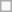<table class="wikitable">
<tr>
<td></td>
</tr>
</table>
